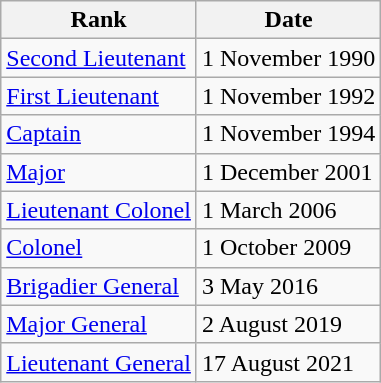<table class="wikitable">
<tr>
<th>Rank</th>
<th>Date</th>
</tr>
<tr>
<td> <a href='#'>Second Lieutenant</a></td>
<td>1 November 1990</td>
</tr>
<tr>
<td> <a href='#'>First Lieutenant</a></td>
<td>1 November 1992</td>
</tr>
<tr>
<td> <a href='#'>Captain</a></td>
<td>1 November 1994</td>
</tr>
<tr>
<td> <a href='#'>Major</a></td>
<td>1 December 2001</td>
</tr>
<tr>
<td> <a href='#'>Lieutenant Colonel</a></td>
<td>1 March 2006</td>
</tr>
<tr>
<td> <a href='#'>Colonel</a></td>
<td>1 October 2009</td>
</tr>
<tr>
<td> <a href='#'>Brigadier General</a></td>
<td>3 May 2016</td>
</tr>
<tr>
<td> <a href='#'>Major General</a></td>
<td>2 August 2019</td>
</tr>
<tr>
<td> <a href='#'>Lieutenant General</a></td>
<td>17 August 2021</td>
</tr>
</table>
